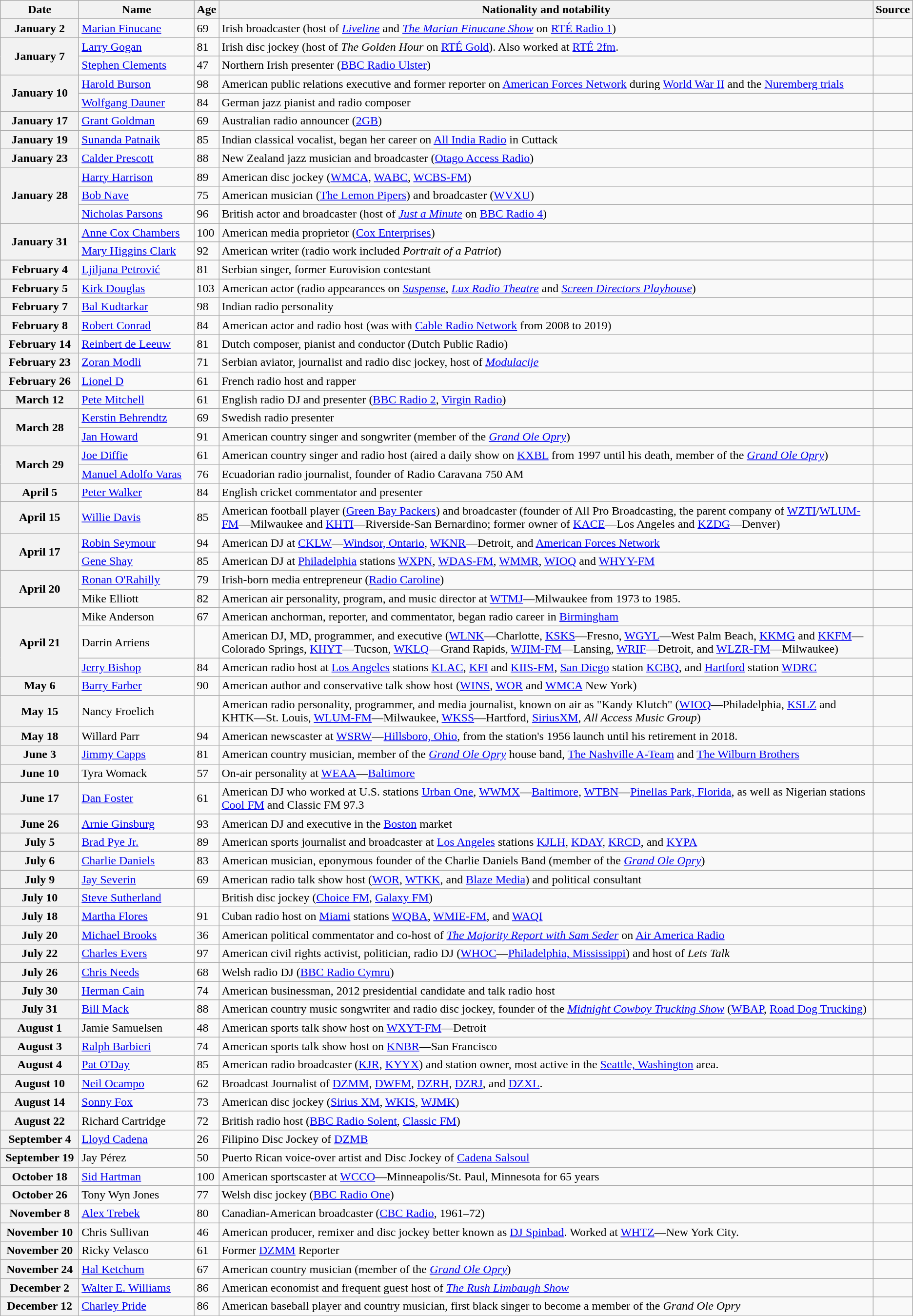<table class="wikitable">
<tr ">
<th width=100>Date</th>
<th width=150>Name</th>
<th>Age</th>
<th class="unsortable">Nationality and notability</th>
<th class="unsortable">Source</th>
</tr>
<tr>
<th>January 2</th>
<td><a href='#'>Marian Finucane</a></td>
<td>69</td>
<td>Irish broadcaster (host of <em><a href='#'>Liveline</a></em> and <em><a href='#'>The Marian Finucane Show</a></em> on <a href='#'>RTÉ Radio 1</a>)</td>
<td></td>
</tr>
<tr>
<th rowspan=2>January 7</th>
<td><a href='#'>Larry Gogan</a></td>
<td>81</td>
<td>Irish disc jockey (host of <em>The Golden Hour</em> on <a href='#'>RTÉ Gold</a>). Also worked at <a href='#'>RTÉ 2fm</a>.</td>
<td></td>
</tr>
<tr>
<td><a href='#'>Stephen Clements</a></td>
<td>47</td>
<td>Northern Irish presenter (<a href='#'>BBC Radio Ulster</a>)</td>
<td></td>
</tr>
<tr>
<th rowspan=2>January 10</th>
<td><a href='#'>Harold Burson</a></td>
<td>98</td>
<td>American public relations executive and former reporter on <a href='#'>American Forces Network</a> during <a href='#'>World War II</a> and the <a href='#'>Nuremberg trials</a></td>
<td></td>
</tr>
<tr>
<td><a href='#'>Wolfgang Dauner</a></td>
<td>84</td>
<td>German jazz pianist and radio composer</td>
<td></td>
</tr>
<tr>
<th>January 17</th>
<td><a href='#'>Grant Goldman</a></td>
<td>69</td>
<td>Australian radio announcer (<a href='#'>2GB</a>)</td>
<td></td>
</tr>
<tr>
<th>January 19</th>
<td><a href='#'>Sunanda Patnaik</a></td>
<td>85</td>
<td>Indian classical vocalist, began her career on <a href='#'>All India Radio</a> in Cuttack</td>
<td></td>
</tr>
<tr>
<th>January 23</th>
<td><a href='#'>Calder Prescott</a></td>
<td>88</td>
<td>New Zealand jazz musician and broadcaster (<a href='#'>Otago Access Radio</a>)</td>
<td></td>
</tr>
<tr>
<th rowspan=3>January 28</th>
<td><a href='#'>Harry Harrison</a></td>
<td>89</td>
<td>American disc jockey (<a href='#'>WMCA</a>, <a href='#'>WABC</a>, <a href='#'>WCBS-FM</a>)</td>
<td></td>
</tr>
<tr>
<td><a href='#'>Bob Nave</a></td>
<td>75</td>
<td>American musician (<a href='#'>The Lemon Pipers</a>) and broadcaster (<a href='#'>WVXU</a>)</td>
<td></td>
</tr>
<tr>
<td><a href='#'>Nicholas Parsons</a></td>
<td>96</td>
<td>British actor and broadcaster (host of <em><a href='#'>Just a Minute</a></em> on <a href='#'>BBC Radio 4</a>)</td>
<td></td>
</tr>
<tr>
<th rowspan=2>January 31</th>
<td><a href='#'>Anne Cox Chambers</a></td>
<td>100</td>
<td>American media proprietor (<a href='#'>Cox Enterprises</a>)</td>
<td></td>
</tr>
<tr>
<td><a href='#'>Mary Higgins Clark</a></td>
<td>92</td>
<td>American writer (radio work included <em>Portrait of a Patriot</em>)</td>
<td></td>
</tr>
<tr>
<th>February 4</th>
<td><a href='#'>Ljiljana Petrović</a></td>
<td>81</td>
<td>Serbian singer, former Eurovision contestant</td>
<td></td>
</tr>
<tr>
<th>February 5</th>
<td><a href='#'>Kirk Douglas</a></td>
<td>103</td>
<td>American actor (radio appearances on <em><a href='#'>Suspense</a></em>, <em><a href='#'>Lux Radio Theatre</a></em> and <em><a href='#'>Screen Directors Playhouse</a></em>)</td>
<td></td>
</tr>
<tr>
<th>February 7</th>
<td><a href='#'>Bal Kudtarkar</a></td>
<td>98</td>
<td>Indian radio personality</td>
<td></td>
</tr>
<tr>
<th>February 8</th>
<td><a href='#'>Robert Conrad</a></td>
<td>84</td>
<td>American actor and radio host (was with <a href='#'>Cable Radio Network</a> from 2008 to 2019)</td>
<td></td>
</tr>
<tr>
<th>February 14</th>
<td><a href='#'>Reinbert de Leeuw</a></td>
<td>81</td>
<td>Dutch composer, pianist and conductor (Dutch Public Radio)</td>
<td></td>
</tr>
<tr>
<th>February 23</th>
<td><a href='#'>Zoran Modli</a></td>
<td>71</td>
<td>Serbian aviator, journalist and radio disc jockey, host of <em><a href='#'>Modulacije</a></em></td>
<td></td>
</tr>
<tr>
<th>February 26</th>
<td><a href='#'>Lionel D</a></td>
<td>61</td>
<td>French radio host and rapper</td>
<td></td>
</tr>
<tr>
<th>March 12</th>
<td><a href='#'>Pete Mitchell</a></td>
<td>61</td>
<td>English radio DJ and presenter (<a href='#'>BBC Radio 2</a>, <a href='#'>Virgin Radio</a>)</td>
<td></td>
</tr>
<tr>
<th rowspan=2>March 28</th>
<td><a href='#'>Kerstin Behrendtz</a></td>
<td>69</td>
<td>Swedish radio presenter</td>
<td></td>
</tr>
<tr>
<td><a href='#'>Jan Howard</a></td>
<td>91</td>
<td>American country singer and songwriter (member of the <em><a href='#'>Grand Ole Opry</a></em>)</td>
<td></td>
</tr>
<tr>
<th rowspan=2>March 29</th>
<td><a href='#'>Joe Diffie</a></td>
<td>61</td>
<td>American country singer and radio host (aired a daily show on <a href='#'>KXBL</a> from 1997 until his death, member of the <em><a href='#'>Grand Ole Opry</a></em>)</td>
<td></td>
</tr>
<tr>
<td><a href='#'>Manuel Adolfo Varas</a></td>
<td>76</td>
<td>Ecuadorian radio journalist, founder of Radio Caravana 750 AM</td>
<td></td>
</tr>
<tr>
<th>April 5</th>
<td><a href='#'>Peter Walker</a></td>
<td>84</td>
<td>English cricket commentator and presenter</td>
<td></td>
</tr>
<tr>
<th>April 15</th>
<td><a href='#'>Willie Davis</a></td>
<td>85</td>
<td>American football player (<a href='#'>Green Bay Packers</a>) and broadcaster (founder of All Pro Broadcasting, the parent company of <a href='#'>WZTI</a>/<a href='#'>WLUM-FM</a>—Milwaukee and <a href='#'>KHTI</a>—Riverside-San Bernardino; former owner of <a href='#'>KACE</a>—Los Angeles and <a href='#'>KZDG</a>—Denver)</td>
<td></td>
</tr>
<tr>
<th rowspan=2>April 17</th>
<td><a href='#'>Robin Seymour</a></td>
<td>94</td>
<td>American DJ at <a href='#'>CKLW</a>—<a href='#'>Windsor, Ontario</a>, <a href='#'>WKNR</a>—Detroit, and <a href='#'>American Forces Network</a></td>
<td></td>
</tr>
<tr>
<td><a href='#'>Gene Shay</a></td>
<td>85</td>
<td>American DJ at <a href='#'>Philadelphia</a> stations <a href='#'>WXPN</a>, <a href='#'>WDAS-FM</a>, <a href='#'>WMMR</a>, <a href='#'>WIOQ</a> and <a href='#'>WHYY-FM</a></td>
<td></td>
</tr>
<tr>
<th rowspan=2>April 20</th>
<td><a href='#'>Ronan O'Rahilly</a></td>
<td>79</td>
<td>Irish-born media entrepreneur (<a href='#'>Radio Caroline</a>)</td>
<td></td>
</tr>
<tr>
<td>Mike Elliott</td>
<td>82</td>
<td>American air personality, program, and music director at <a href='#'>WTMJ</a>—Milwaukee from 1973 to 1985.</td>
<td></td>
</tr>
<tr>
<th rowspan=3>April 21</th>
<td>Mike Anderson</td>
<td>67</td>
<td>American anchorman, reporter, and commentator, began radio career in <a href='#'>Birmingham</a></td>
<td></td>
</tr>
<tr>
<td>Darrin Arriens</td>
<td></td>
<td>American DJ, MD, programmer, and executive (<a href='#'>WLNK</a>—Charlotte, <a href='#'>KSKS</a>—Fresno, <a href='#'>WGYL</a>—West Palm Beach, <a href='#'>KKMG</a> and <a href='#'>KKFM</a>—Colorado Springs, <a href='#'>KHYT</a>—Tucson, <a href='#'>WKLQ</a>—Grand Rapids, <a href='#'>WJIM-FM</a>—Lansing, <a href='#'>WRIF</a>—Detroit, and <a href='#'>WLZR-FM</a>—Milwaukee)</td>
<td></td>
</tr>
<tr>
<td><a href='#'>Jerry Bishop</a></td>
<td>84</td>
<td>American radio host at <a href='#'>Los Angeles</a> stations <a href='#'>KLAC</a>, <a href='#'>KFI</a> and <a href='#'>KIIS-FM</a>, <a href='#'>San Diego</a> station <a href='#'>KCBQ</a>, and <a href='#'>Hartford</a> station <a href='#'>WDRC</a></td>
<td></td>
</tr>
<tr>
<th>May 6</th>
<td><a href='#'>Barry Farber</a></td>
<td>90</td>
<td>American author and conservative talk show host (<a href='#'>WINS</a>, <a href='#'>WOR</a> and <a href='#'>WMCA</a> New York)</td>
<td></td>
</tr>
<tr>
<th>May 15</th>
<td>Nancy Froelich</td>
<td></td>
<td>American radio personality, programmer, and media journalist, known on air as "Kandy Klutch" (<a href='#'>WIOQ</a>—Philadelphia, <a href='#'>KSLZ</a> and KHTK—St. Louis, <a href='#'>WLUM-FM</a>—Milwaukee, <a href='#'>WKSS</a>—Hartford, <a href='#'>SiriusXM</a>, <em>All Access Music Group</em>)</td>
<td></td>
</tr>
<tr>
<th>May 18</th>
<td>Willard Parr</td>
<td>94</td>
<td>American newscaster at <a href='#'>WSRW</a>—<a href='#'>Hillsboro, Ohio</a>, from the station's 1956 launch until his retirement in 2018.</td>
<td></td>
</tr>
<tr>
<th>June 3</th>
<td><a href='#'>Jimmy Capps</a></td>
<td>81</td>
<td>American country musician, member of the <em><a href='#'>Grand Ole Opry</a></em> house band, <a href='#'>The Nashville A-Team</a> and <a href='#'>The Wilburn Brothers</a></td>
<td></td>
</tr>
<tr>
<th>June 10</th>
<td>Tyra Womack</td>
<td>57</td>
<td>On-air personality at <a href='#'>WEAA</a>—<a href='#'>Baltimore</a></td>
<td></td>
</tr>
<tr>
<th>June 17</th>
<td><a href='#'>Dan Foster</a></td>
<td>61</td>
<td>American DJ who worked at U.S. stations <a href='#'>Urban One</a>, <a href='#'>WWMX</a>—<a href='#'>Baltimore</a>, <a href='#'>WTBN</a>—<a href='#'>Pinellas Park, Florida</a>, as well as Nigerian stations <a href='#'>Cool FM</a> and Classic FM 97.3</td>
<td></td>
</tr>
<tr>
<th>June 26</th>
<td><a href='#'>Arnie Ginsburg</a></td>
<td>93</td>
<td>American DJ and executive in the <a href='#'>Boston</a> market</td>
<td></td>
</tr>
<tr>
<th>July 5</th>
<td><a href='#'>Brad Pye Jr.</a></td>
<td>89</td>
<td>American sports journalist and broadcaster at <a href='#'>Los Angeles</a> stations <a href='#'>KJLH</a>, <a href='#'>KDAY</a>, <a href='#'>KRCD</a>, and <a href='#'>KYPA</a></td>
<td></td>
</tr>
<tr>
<th>July 6</th>
<td><a href='#'>Charlie Daniels</a></td>
<td>83</td>
<td>American musician, eponymous founder of the Charlie Daniels Band (member of the <em><a href='#'>Grand Ole Opry</a></em>)</td>
<td></td>
</tr>
<tr>
<th>July 9</th>
<td><a href='#'>Jay Severin</a></td>
<td>69</td>
<td>American radio talk show host (<a href='#'>WOR</a>, <a href='#'>WTKK</a>, and <a href='#'>Blaze Media</a>) and political consultant</td>
<td></td>
</tr>
<tr>
<th>July 10</th>
<td><a href='#'>Steve Sutherland</a></td>
<td></td>
<td>British disc jockey (<a href='#'>Choice FM</a>, <a href='#'>Galaxy FM</a>)</td>
<td></td>
</tr>
<tr>
<th>July 18</th>
<td><a href='#'>Martha Flores</a></td>
<td>91</td>
<td>Cuban radio host on <a href='#'>Miami</a> stations <a href='#'>WQBA</a>, <a href='#'>WMIE-FM</a>, and <a href='#'>WAQI</a></td>
<td></td>
</tr>
<tr>
<th>July 20</th>
<td><a href='#'>Michael Brooks</a></td>
<td>36</td>
<td>American political commentator and co-host of <em><a href='#'>The Majority Report with Sam Seder</a></em> on <a href='#'>Air America Radio</a></td>
<td></td>
</tr>
<tr>
<th>July 22</th>
<td><a href='#'>Charles Evers</a></td>
<td>97</td>
<td>American civil rights activist, politician, radio DJ (<a href='#'>WHOC</a>—<a href='#'>Philadelphia, Mississippi</a>) and host of <em>Lets Talk</em></td>
<td></td>
</tr>
<tr>
<th>July 26</th>
<td><a href='#'>Chris Needs</a></td>
<td>68</td>
<td>Welsh radio DJ (<a href='#'>BBC Radio Cymru</a>)</td>
<td></td>
</tr>
<tr>
<th>July 30</th>
<td><a href='#'>Herman Cain</a></td>
<td>74</td>
<td>American businessman, 2012 presidential candidate and talk radio host</td>
<td></td>
</tr>
<tr>
<th>July 31</th>
<td><a href='#'>Bill Mack</a></td>
<td>88</td>
<td>American country music songwriter and radio disc jockey, founder of the <em><a href='#'>Midnight Cowboy Trucking Show</a></em> (<a href='#'>WBAP</a>, <a href='#'>Road Dog Trucking</a>)</td>
<td></td>
</tr>
<tr>
<th>August 1</th>
<td>Jamie Samuelsen</td>
<td>48</td>
<td>American sports talk show host on <a href='#'>WXYT-FM</a>—Detroit</td>
<td></td>
</tr>
<tr>
<th>August 3</th>
<td><a href='#'>Ralph Barbieri</a></td>
<td>74</td>
<td>American sports talk show host on <a href='#'>KNBR</a>—San Francisco</td>
<td></td>
</tr>
<tr>
<th>August 4</th>
<td><a href='#'>Pat O'Day</a></td>
<td>85</td>
<td>American radio broadcaster (<a href='#'>KJR</a>, <a href='#'>KYYX</a>) and station owner, most active in the <a href='#'>Seattle, Washington</a> area.</td>
<td></td>
</tr>
<tr>
<th>August 10</th>
<td><a href='#'>Neil Ocampo</a></td>
<td>62</td>
<td>Broadcast Journalist of <a href='#'>DZMM</a>, <a href='#'>DWFM</a>, <a href='#'>DZRH</a>, <a href='#'>DZRJ</a>, and <a href='#'>DZXL</a>.</td>
<td></td>
</tr>
<tr>
<th>August 14</th>
<td><a href='#'>Sonny Fox</a></td>
<td>73</td>
<td>American disc jockey (<a href='#'>Sirius XM</a>, <a href='#'>WKIS</a>, <a href='#'>WJMK</a>)</td>
<td></td>
</tr>
<tr>
<th>August 22</th>
<td>Richard Cartridge</td>
<td>72</td>
<td>British radio host (<a href='#'>BBC Radio Solent</a>, <a href='#'>Classic FM</a>)</td>
<td></td>
</tr>
<tr>
<th>September 4</th>
<td><a href='#'>Lloyd Cadena</a></td>
<td>26</td>
<td>Filipino Disc Jockey of <a href='#'>DZMB</a></td>
<td></td>
</tr>
<tr>
<th>September 19</th>
<td>Jay Pérez</td>
<td>50</td>
<td>Puerto Rican voice-over artist and Disc Jockey of <a href='#'>Cadena Salsoul</a></td>
<td></td>
</tr>
<tr>
<th>October 18</th>
<td><a href='#'>Sid Hartman</a></td>
<td>100</td>
<td>American sportscaster at <a href='#'>WCCO</a>—Minneapolis/St. Paul, Minnesota for 65 years</td>
<td></td>
</tr>
<tr>
<th>October 26</th>
<td>Tony Wyn Jones</td>
<td>77</td>
<td>Welsh disc jockey (<a href='#'>BBC Radio One</a>)</td>
<td></td>
</tr>
<tr>
<th>November 8</th>
<td><a href='#'>Alex Trebek</a></td>
<td>80</td>
<td>Canadian-American broadcaster (<a href='#'>CBC Radio</a>, 1961–72)</td>
<td></td>
</tr>
<tr>
<th>November 10</th>
<td>Chris Sullivan</td>
<td>46</td>
<td>American producer, remixer and disc jockey better known as <a href='#'>DJ Spinbad</a>. Worked at <a href='#'>WHTZ</a>—New York City.</td>
<td></td>
</tr>
<tr>
<th>November 20</th>
<td>Ricky Velasco</td>
<td>61</td>
<td>Former <a href='#'>DZMM</a> Reporter</td>
<td></td>
</tr>
<tr>
<th>November 24</th>
<td><a href='#'>Hal Ketchum</a></td>
<td>67</td>
<td>American country musician (member of the <em><a href='#'>Grand Ole Opry</a></em>)</td>
<td></td>
</tr>
<tr>
<th>December 2</th>
<td><a href='#'>Walter E. Williams</a></td>
<td>86</td>
<td>American economist and frequent guest host of <em><a href='#'>The Rush Limbaugh Show</a></em></td>
<td></td>
</tr>
<tr>
<th>December 12</th>
<td><a href='#'>Charley Pride</a></td>
<td>86</td>
<td>American baseball player and country musician, first black singer to become a member of the <em>Grand Ole Opry</em></td>
<td></td>
</tr>
</table>
